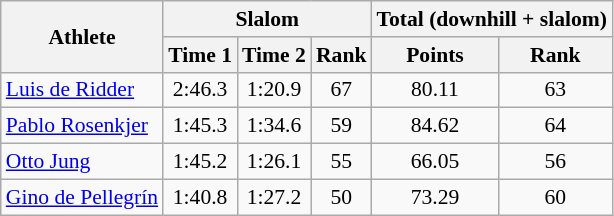<table class="wikitable" style="font-size:90%">
<tr>
<th rowspan="2">Athlete</th>
<th colspan="3">Slalom</th>
<th colspan="2">Total (downhill + slalom)</th>
</tr>
<tr>
<th>Time 1</th>
<th>Time 2</th>
<th>Rank</th>
<th>Points</th>
<th>Rank</th>
</tr>
<tr>
<td><a href='#'>Luis de Ridder</a></td>
<td align="center">2:46.3</td>
<td align="center">1:20.9</td>
<td align="center">67</td>
<td align="center">80.11</td>
<td align="center">63</td>
</tr>
<tr>
<td><a href='#'>Pablo Rosenkjer</a></td>
<td align="center">1:45.3</td>
<td align="center">1:34.6</td>
<td align="center">59</td>
<td align="center">84.62</td>
<td align="center">64</td>
</tr>
<tr>
<td><a href='#'>Otto Jung</a></td>
<td align="center">1:45.2</td>
<td align="center">1:26.1</td>
<td align="center">55</td>
<td align="center">66.05</td>
<td align="center">56</td>
</tr>
<tr>
<td><a href='#'>Gino de Pellegrín</a></td>
<td align="center">1:40.8</td>
<td align="center">1:27.2</td>
<td align="center">50</td>
<td align="center">73.29</td>
<td align="center">60</td>
</tr>
</table>
